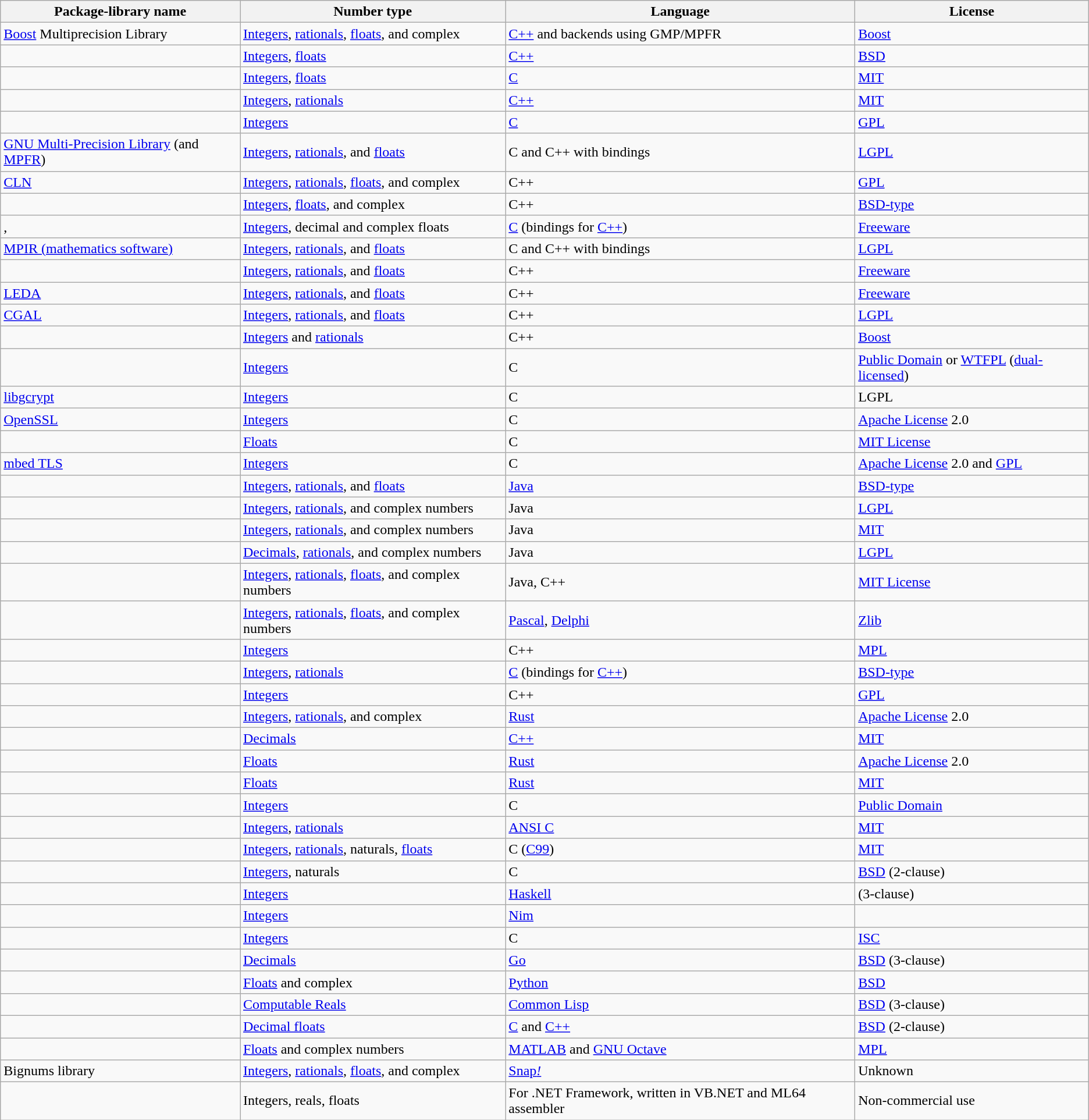<table class="sortable wikitable">
<tr>
<th>Package-library name</th>
<th>Number type</th>
<th>Language</th>
<th>License</th>
</tr>
<tr>
<td><a href='#'>Boost</a> Multiprecision Library</td>
<td><a href='#'>Integers</a>, <a href='#'>rationals</a>, <a href='#'>floats</a>, and complex</td>
<td><a href='#'>C++</a> and backends using GMP/MPFR</td>
<td><a href='#'>Boost</a></td>
</tr>
<tr>
<td></td>
<td><a href='#'>Integers</a>, <a href='#'>floats</a></td>
<td><a href='#'>C++</a></td>
<td><a href='#'>BSD</a></td>
</tr>
<tr>
<td></td>
<td><a href='#'>Integers</a>, <a href='#'>floats</a></td>
<td><a href='#'>C</a></td>
<td><a href='#'>MIT</a></td>
</tr>
<tr>
<td></td>
<td><a href='#'>Integers</a>, <a href='#'>rationals</a></td>
<td><a href='#'>C++</a></td>
<td><a href='#'>MIT</a></td>
</tr>
<tr>
<td></td>
<td><a href='#'>Integers</a></td>
<td><a href='#'>C</a></td>
<td><a href='#'>GPL</a></td>
</tr>
<tr>
<td><a href='#'>GNU Multi-Precision Library</a> (and <a href='#'>MPFR</a>)</td>
<td><a href='#'>Integers</a>, <a href='#'>rationals</a>, and <a href='#'>floats</a></td>
<td>C and C++ with bindings</td>
<td><a href='#'>LGPL</a></td>
</tr>
<tr>
<td><a href='#'>CLN</a></td>
<td><a href='#'>Integers</a>, <a href='#'>rationals</a>, <a href='#'>floats</a>, and complex</td>
<td>C++</td>
<td><a href='#'>GPL</a></td>
</tr>
<tr>
<td></td>
<td><a href='#'>Integers</a>, <a href='#'>floats</a>, and complex</td>
<td>C++</td>
<td><a href='#'>BSD-type</a></td>
</tr>
<tr>
<td>, </td>
<td><a href='#'>Integers</a>, decimal and complex floats</td>
<td><a href='#'>C</a> (bindings for <a href='#'>C++</a>)</td>
<td><a href='#'>Freeware</a></td>
</tr>
<tr>
<td><a href='#'>MPIR (mathematics software)</a></td>
<td><a href='#'>Integers</a>, <a href='#'>rationals</a>, and <a href='#'>floats</a></td>
<td>C and C++ with bindings</td>
<td><a href='#'>LGPL</a></td>
</tr>
<tr>
<td></td>
<td><a href='#'>Integers</a>, <a href='#'>rationals</a>, and <a href='#'>floats</a></td>
<td>C++</td>
<td><a href='#'>Freeware</a></td>
</tr>
<tr>
<td><a href='#'>LEDA</a></td>
<td><a href='#'>Integers</a>, <a href='#'>rationals</a>, and <a href='#'>floats</a></td>
<td>C++</td>
<td><a href='#'>Freeware</a></td>
</tr>
<tr>
<td><a href='#'>CGAL</a></td>
<td><a href='#'>Integers</a>, <a href='#'>rationals</a>, and <a href='#'>floats</a></td>
<td>C++</td>
<td><a href='#'>LGPL</a></td>
</tr>
<tr>
<td></td>
<td><a href='#'>Integers</a> and <a href='#'>rationals</a></td>
<td>C++</td>
<td><a href='#'>Boost</a></td>
</tr>
<tr>
<td></td>
<td><a href='#'>Integers</a></td>
<td>C</td>
<td><a href='#'>Public Domain</a> or <a href='#'>WTFPL</a> (<a href='#'>dual-licensed</a>)</td>
</tr>
<tr>
<td><a href='#'>libgcrypt</a></td>
<td><a href='#'>Integers</a></td>
<td>C</td>
<td>LGPL</td>
</tr>
<tr>
<td><a href='#'>OpenSSL</a></td>
<td><a href='#'>Integers</a></td>
<td>C</td>
<td><a href='#'>Apache License</a> 2.0</td>
</tr>
<tr>
<td></td>
<td><a href='#'>Floats</a></td>
<td>C</td>
<td><a href='#'>MIT License</a></td>
</tr>
<tr>
<td><a href='#'>mbed TLS</a></td>
<td><a href='#'>Integers</a></td>
<td>C</td>
<td><a href='#'>Apache License</a> 2.0 and <a href='#'>GPL</a></td>
</tr>
<tr>
<td></td>
<td><a href='#'>Integers</a>, <a href='#'>rationals</a>, and <a href='#'>floats</a></td>
<td><a href='#'>Java</a></td>
<td><a href='#'>BSD-type</a></td>
</tr>
<tr>
<td></td>
<td><a href='#'>Integers</a>, <a href='#'>rationals</a>, and complex numbers</td>
<td>Java</td>
<td><a href='#'>LGPL</a></td>
</tr>
<tr>
<td></td>
<td><a href='#'>Integers</a>, <a href='#'>rationals</a>, and complex numbers</td>
<td>Java</td>
<td><a href='#'>MIT</a></td>
</tr>
<tr>
<td></td>
<td><a href='#'>Decimals</a>, <a href='#'>rationals</a>, and complex numbers</td>
<td>Java</td>
<td><a href='#'>LGPL</a></td>
</tr>
<tr>
<td></td>
<td><a href='#'>Integers</a>, <a href='#'>rationals</a>, <a href='#'>floats</a>, and complex numbers</td>
<td>Java, C++</td>
<td><a href='#'>MIT License</a></td>
</tr>
<tr>
<td></td>
<td><a href='#'>Integers</a>, <a href='#'>rationals</a>, <a href='#'>floats</a>, and complex numbers</td>
<td><a href='#'>Pascal</a>, <a href='#'>Delphi</a></td>
<td><a href='#'>Zlib</a></td>
</tr>
<tr>
<td></td>
<td><a href='#'>Integers</a></td>
<td>C++</td>
<td><a href='#'>MPL</a></td>
</tr>
<tr>
<td></td>
<td><a href='#'>Integers</a>, <a href='#'>rationals</a></td>
<td><a href='#'>C</a> (bindings for <a href='#'>C++</a>)</td>
<td><a href='#'>BSD-type</a></td>
</tr>
<tr>
<td></td>
<td><a href='#'>Integers</a></td>
<td>C++</td>
<td><a href='#'>GPL</a></td>
</tr>
<tr>
<td></td>
<td><a href='#'>Integers</a>, <a href='#'>rationals</a>, and complex</td>
<td><a href='#'>Rust</a></td>
<td><a href='#'>Apache License</a> 2.0</td>
</tr>
<tr>
<td></td>
<td><a href='#'>Decimals</a></td>
<td><a href='#'>C++</a></td>
<td><a href='#'>MIT</a></td>
</tr>
<tr>
<td></td>
<td><a href='#'>Floats</a></td>
<td><a href='#'>Rust</a></td>
<td><a href='#'>Apache License</a> 2.0</td>
</tr>
<tr>
<td></td>
<td><a href='#'>Floats</a></td>
<td><a href='#'>Rust</a></td>
<td><a href='#'>MIT</a></td>
</tr>
<tr>
<td></td>
<td><a href='#'>Integers</a></td>
<td>C</td>
<td><a href='#'>Public Domain</a></td>
</tr>
<tr>
<td></td>
<td><a href='#'>Integers</a>, <a href='#'>rationals</a></td>
<td><a href='#'>ANSI C</a></td>
<td><a href='#'>MIT</a></td>
</tr>
<tr>
<td></td>
<td><a href='#'>Integers</a>, <a href='#'>rationals</a>, naturals, <a href='#'>floats</a></td>
<td>C (<a href='#'>C99</a>)</td>
<td><a href='#'>MIT</a></td>
</tr>
<tr>
<td></td>
<td><a href='#'>Integers</a>, naturals</td>
<td>C</td>
<td><a href='#'>BSD</a> (2-clause)</td>
</tr>
<tr>
<td></td>
<td><a href='#'>Integers</a></td>
<td><a href='#'>Haskell</a></td>
<td> (3-clause)</td>
</tr>
<tr>
<td></td>
<td><a href='#'>Integers</a></td>
<td><a href='#'>Nim</a></td>
<td></td>
</tr>
<tr>
<td> </td>
<td><a href='#'>Integers</a></td>
<td>C</td>
<td><a href='#'>ISC</a></td>
</tr>
<tr>
<td></td>
<td><a href='#'>Decimals</a></td>
<td><a href='#'>Go</a></td>
<td><a href='#'>BSD</a> (3-clause)</td>
</tr>
<tr>
<td></td>
<td><a href='#'>Floats</a> and complex</td>
<td><a href='#'>Python</a></td>
<td><a href='#'>BSD</a></td>
</tr>
<tr>
<td></td>
<td><a href='#'>Computable Reals</a></td>
<td><a href='#'>Common Lisp</a></td>
<td><a href='#'>BSD</a> (3-clause)</td>
</tr>
<tr>
<td></td>
<td><a href='#'>Decimal floats</a></td>
<td><a href='#'>C</a> and <a href='#'>C++</a></td>
<td><a href='#'>BSD</a> (2-clause)</td>
</tr>
<tr>
<td></td>
<td><a href='#'>Floats</a> and complex numbers</td>
<td><a href='#'>MATLAB</a> and <a href='#'>GNU Octave</a></td>
<td><a href='#'>MPL</a></td>
</tr>
<tr>
<td>Bignums library</td>
<td><a href='#'>Integers</a>, <a href='#'>rationals</a>, <a href='#'>floats</a>, and complex</td>
<td><a href='#'>Snap<em>!</em></a></td>
<td>Unknown</td>
</tr>
<tr>
<td></td>
<td>Integers, reals, floats</td>
<td>For .NET Framework, written in VB.NET and ML64 assembler</td>
<td>Non-commercial use</td>
</tr>
</table>
